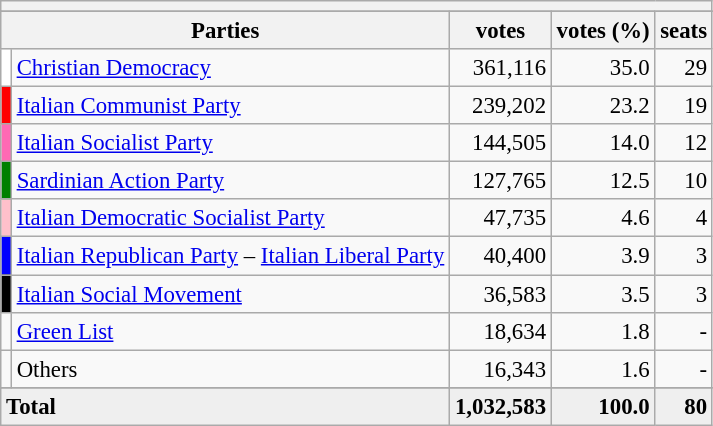<table class="wikitable" style="font-size:95%">
<tr>
<th colspan=5></th>
</tr>
<tr>
</tr>
<tr bgcolor="EFEFEF">
<th Colspan=2>Parties</th>
<th>votes</th>
<th>votes (%)</th>
<th>seats</th>
</tr>
<tr>
<td bgcolor=White></td>
<td><a href='#'>Christian Democracy</a></td>
<td align=right>361,116</td>
<td align=right>35.0</td>
<td align=right>29</td>
</tr>
<tr>
<td bgcolor=Red></td>
<td><a href='#'>Italian Communist Party</a></td>
<td align=right>239,202</td>
<td align=right>23.2</td>
<td align=right>19</td>
</tr>
<tr>
<td bgcolor=Hotpink></td>
<td><a href='#'>Italian Socialist Party</a></td>
<td align=right>144,505</td>
<td align=right>14.0</td>
<td align=right>12</td>
</tr>
<tr>
<td bgcolor=Green></td>
<td><a href='#'>Sardinian Action Party</a></td>
<td align=right>127,765</td>
<td align=right>12.5</td>
<td align=right>10</td>
</tr>
<tr>
<td bgcolor=Pink></td>
<td><a href='#'>Italian Democratic Socialist Party</a></td>
<td align=right>47,735</td>
<td align=right>4.6</td>
<td align=right>4</td>
</tr>
<tr>
<td bgcolor=Blue></td>
<td><a href='#'>Italian Republican Party</a> – <a href='#'>Italian Liberal Party</a></td>
<td align=right>40,400</td>
<td align=right>3.9</td>
<td align=right>3</td>
</tr>
<tr>
<td bgcolor=Black></td>
<td><a href='#'>Italian Social Movement</a></td>
<td align=right>36,583</td>
<td align=right>3.5</td>
<td align=right>3</td>
</tr>
<tr>
<td bgcolor=></td>
<td><a href='#'>Green List</a></td>
<td align=right>18,634</td>
<td align=right>1.8</td>
<td align=right>-</td>
</tr>
<tr>
<td bgcolor=></td>
<td>Others</td>
<td align=right>16,343</td>
<td align=right>1.6</td>
<td align=right>-</td>
</tr>
<tr>
</tr>
<tr bgcolor="EFEFEF">
<td colspan=2><strong>Total</strong></td>
<td align=right><strong>1,032,583</strong></td>
<td align=right><strong>100.0</strong></td>
<td align=right><strong>80</strong></td>
</tr>
</table>
